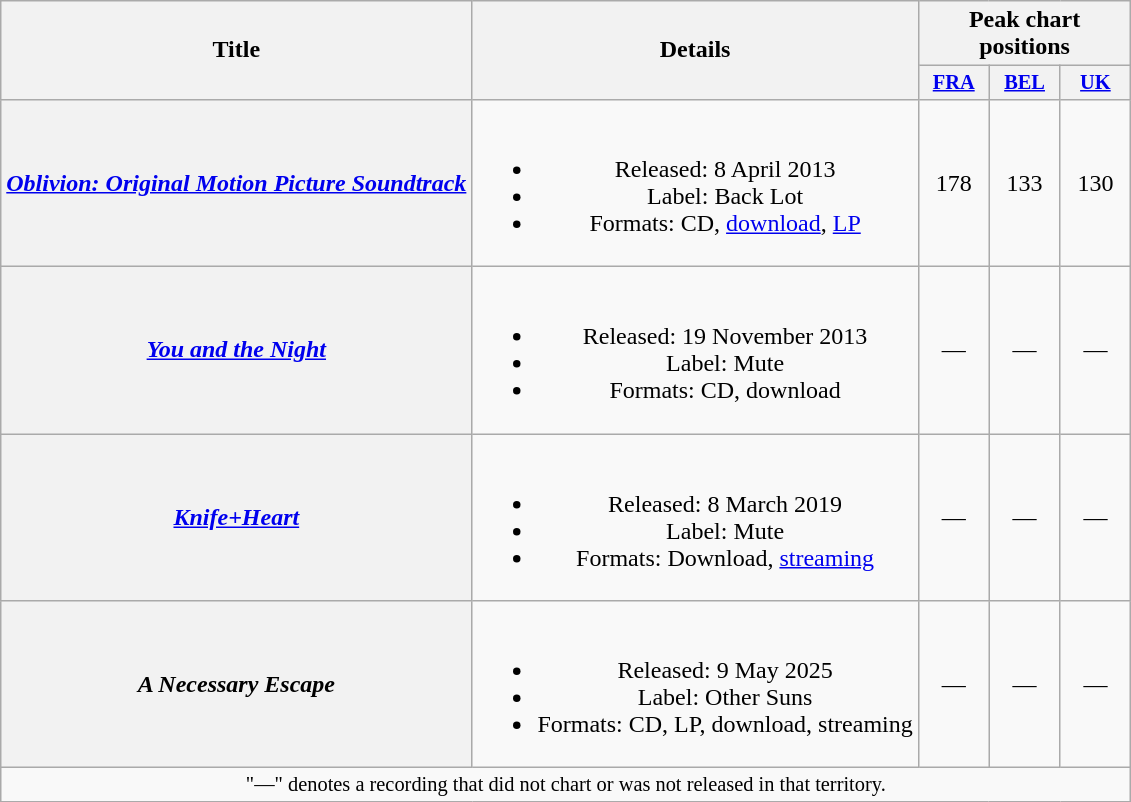<table class="wikitable plainrowheaders" style="text-align:center;">
<tr>
<th scope="col" rowspan="2">Title</th>
<th scope="col" rowspan="2">Details</th>
<th scope="col" colspan="3">Peak chart positions</th>
</tr>
<tr>
<th scope="col" style="width:3em;font-size:85%;"><a href='#'>FRA</a><br></th>
<th scope="col" style="width:3em;font-size:85%;"><a href='#'>BEL</a><br></th>
<th scope="col" style="width:3em;font-size:85%;"><a href='#'>UK</a><br></th>
</tr>
<tr>
<th scope="row"><em><a href='#'>Oblivion: Original Motion Picture Soundtrack</a></em></th>
<td><br><ul><li>Released: 8 April 2013</li><li>Label: Back Lot</li><li>Formats: CD, <a href='#'>download</a>, <a href='#'>LP</a></li></ul></td>
<td>178</td>
<td>133</td>
<td>130</td>
</tr>
<tr>
<th scope="row"><em><a href='#'>You and the Night</a></em></th>
<td><br><ul><li>Released: 19 November 2013</li><li>Label: Mute</li><li>Formats: CD, download</li></ul></td>
<td>—</td>
<td>—</td>
<td>—</td>
</tr>
<tr>
<th scope="row"><em><a href='#'>Knife+Heart</a></em></th>
<td><br><ul><li>Released: 8 March 2019</li><li>Label: Mute</li><li>Formats: Download, <a href='#'>streaming</a></li></ul></td>
<td>—</td>
<td>—</td>
<td>—</td>
</tr>
<tr>
<th scope="row"><em>A Necessary Escape</em></th>
<td><br><ul><li>Released: 9 May 2025</li><li>Label: Other Suns</li><li>Formats: CD, LP, download, streaming</li></ul></td>
<td>—</td>
<td>—</td>
<td>—</td>
</tr>
<tr>
<td colspan="20" style="font-size:85%">"—" denotes a recording that did not chart or was not released in that territory.</td>
</tr>
</table>
